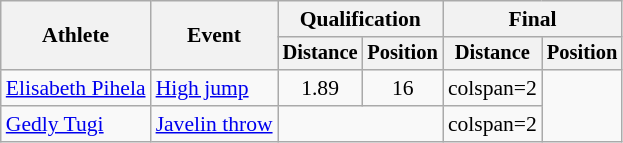<table class=wikitable style=font-size:90%>
<tr>
<th rowspan=2>Athlete</th>
<th rowspan=2>Event</th>
<th colspan=2>Qualification</th>
<th colspan=2>Final</th>
</tr>
<tr style=font-size:95%>
<th>Distance</th>
<th>Position</th>
<th>Distance</th>
<th>Position</th>
</tr>
<tr align=center>
<td align=left><a href='#'>Elisabeth Pihela</a></td>
<td align=left><a href='#'>High jump</a></td>
<td>1.89</td>
<td>16</td>
<td>colspan=2 </td>
</tr>
<tr align=center>
<td align=left><a href='#'>Gedly Tugi</a></td>
<td align=left><a href='#'>Javelin throw</a></td>
<td colspan=2></td>
<td>colspan=2 </td>
</tr>
</table>
